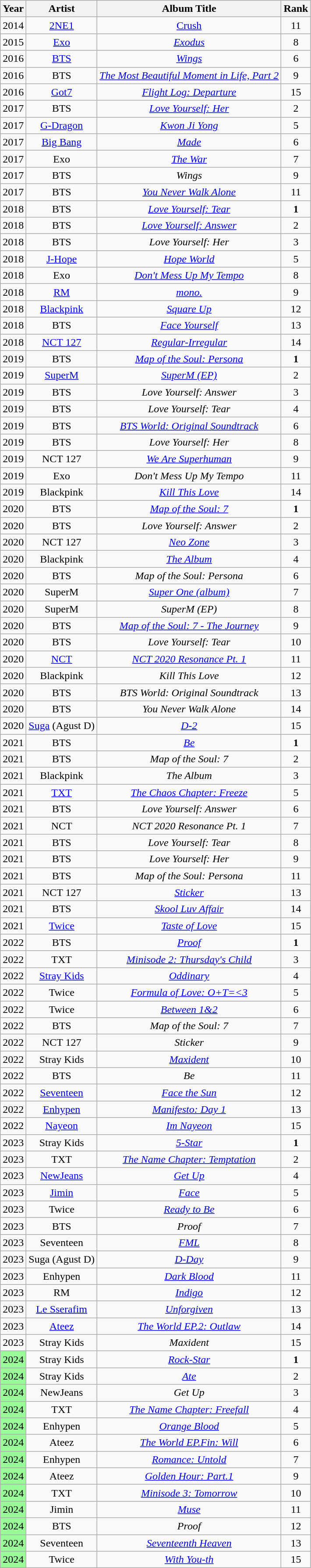<table class="wikitable sortable" style="text-align:center">
<tr>
<th>Year</th>
<th>Artist</th>
<th>Album Title</th>
<th>Rank</th>
</tr>
<tr>
<td>2014</td>
<td><a href='#'>2NE1</a></td>
<td><a href='#'>Crush</a></td>
<td>11</td>
</tr>
<tr>
<td>2015</td>
<td><a href='#'>Exo</a></td>
<td><em><a href='#'>Exodus</a></em></td>
<td>8</td>
</tr>
<tr>
<td>2016</td>
<td><a href='#'>BTS</a></td>
<td><em><a href='#'>Wings</a></em></td>
<td>6</td>
</tr>
<tr>
<td>2016</td>
<td>BTS</td>
<td><em><a href='#'>The Most Beautiful Moment in Life, Part 2</a></em></td>
<td>9</td>
</tr>
<tr>
<td>2016</td>
<td><a href='#'>Got7</a></td>
<td><em><a href='#'>Flight Log: Departure</a></em></td>
<td>15</td>
</tr>
<tr>
<td>2017</td>
<td>BTS</td>
<td><em><a href='#'>Love Yourself: Her</a></em></td>
<td>2</td>
</tr>
<tr>
<td>2017</td>
<td><a href='#'>G-Dragon</a></td>
<td><em><a href='#'>Kwon Ji Yong</a></em></td>
<td>5</td>
</tr>
<tr>
<td>2017</td>
<td><a href='#'>Big Bang</a></td>
<td><em><a href='#'>Made</a></em></td>
<td>6</td>
</tr>
<tr>
<td>2017</td>
<td>Exo</td>
<td><em><a href='#'>The War</a></em></td>
<td>7</td>
</tr>
<tr>
<td>2017</td>
<td>BTS</td>
<td><em>Wings</em></td>
<td>9</td>
</tr>
<tr>
<td>2017</td>
<td>BTS</td>
<td><em><a href='#'>You Never Walk Alone</a></em></td>
<td>11</td>
</tr>
<tr>
<td>2018</td>
<td>BTS</td>
<td><em><a href='#'>Love Yourself: Tear</a></em></td>
<td><span><strong>1</strong></span></td>
</tr>
<tr>
<td>2018</td>
<td>BTS</td>
<td><em><a href='#'>Love Yourself: Answer</a></em></td>
<td>2</td>
</tr>
<tr>
<td>2018</td>
<td>BTS</td>
<td><em>Love Yourself: Her</em></td>
<td>3</td>
</tr>
<tr>
<td>2018</td>
<td><a href='#'>J-Hope</a></td>
<td><em><a href='#'>Hope World</a></em></td>
<td>5</td>
</tr>
<tr>
<td>2018</td>
<td>Exo</td>
<td><em><a href='#'>Don't Mess Up My Tempo</a></em></td>
<td>8</td>
</tr>
<tr>
<td>2018</td>
<td><a href='#'>RM</a></td>
<td><em><a href='#'>mono.</a></em></td>
<td>9</td>
</tr>
<tr>
<td>2018</td>
<td><a href='#'>Blackpink</a></td>
<td><em><a href='#'>Square Up</a></em></td>
<td>12</td>
</tr>
<tr>
<td>2018</td>
<td>BTS</td>
<td><em><a href='#'>Face Yourself</a></em></td>
<td>13</td>
</tr>
<tr>
<td>2018</td>
<td><a href='#'>NCT 127</a></td>
<td><em><a href='#'>Regular-Irregular</a></em></td>
<td>14</td>
</tr>
<tr>
<td>2019</td>
<td>BTS</td>
<td><em><a href='#'>Map of the Soul: Persona</a></em></td>
<td><span><strong>1</strong></span></td>
</tr>
<tr>
<td>2019</td>
<td><a href='#'>SuperM</a></td>
<td><em><a href='#'>SuperM (EP)</a></em></td>
<td>2</td>
</tr>
<tr>
<td>2019</td>
<td>BTS</td>
<td><em>Love Yourself: Answer</em></td>
<td>3</td>
</tr>
<tr>
<td>2019</td>
<td>BTS</td>
<td><em>Love Yourself: Tear</em></td>
<td>4</td>
</tr>
<tr>
<td>2019</td>
<td>BTS</td>
<td><em><a href='#'>BTS World: Original Soundtrack</a></em></td>
<td>6</td>
</tr>
<tr>
<td>2019</td>
<td>BTS</td>
<td><em>Love Yourself: Her</em></td>
<td>8</td>
</tr>
<tr>
<td>2019</td>
<td>NCT 127</td>
<td><em><a href='#'>We Are Superhuman</a></em></td>
<td>9</td>
</tr>
<tr>
<td>2019</td>
<td>Exo</td>
<td><em>Don't Mess Up My Tempo</em></td>
<td>11</td>
</tr>
<tr>
<td>2019</td>
<td>Blackpink</td>
<td><em><a href='#'>Kill This Love</a></em></td>
<td>14</td>
</tr>
<tr>
<td>2020</td>
<td>BTS</td>
<td><em><a href='#'>Map of the Soul: 7</a></em></td>
<td><span><strong>1</strong></span></td>
</tr>
<tr>
<td>2020</td>
<td>BTS</td>
<td><em>Love Yourself: Answer</em></td>
<td>2</td>
</tr>
<tr>
<td>2020</td>
<td>NCT 127</td>
<td><em><a href='#'>Neo Zone</a></em></td>
<td>3</td>
</tr>
<tr>
<td>2020</td>
<td>Blackpink</td>
<td><em><a href='#'>The Album</a></em></td>
<td>4</td>
</tr>
<tr>
<td>2020</td>
<td>BTS</td>
<td><em>Map of the Soul: Persona</em></td>
<td>6</td>
</tr>
<tr>
<td>2020</td>
<td>SuperM</td>
<td><em><a href='#'>Super One (album)</a></em></td>
<td>7</td>
</tr>
<tr>
<td>2020</td>
<td>SuperM</td>
<td><em>SuperM (EP)</em></td>
<td>8</td>
</tr>
<tr>
<td>2020</td>
<td>BTS</td>
<td><em><a href='#'>Map of the Soul: 7 - The Journey</a></em></td>
<td>9</td>
</tr>
<tr>
<td>2020</td>
<td>BTS</td>
<td><em>Love Yourself: Tear</em></td>
<td>10</td>
</tr>
<tr>
<td>2020</td>
<td><a href='#'>NCT</a></td>
<td><em><a href='#'>NCT 2020 Resonance Pt. 1</a></em></td>
<td>11</td>
</tr>
<tr>
<td>2020</td>
<td>Blackpink</td>
<td><em>Kill This Love</em></td>
<td>12</td>
</tr>
<tr>
<td>2020</td>
<td>BTS</td>
<td><em>BTS World: Original Soundtrack</em></td>
<td>13</td>
</tr>
<tr>
<td>2020</td>
<td>BTS</td>
<td><em>You Never Walk Alone</em></td>
<td>14</td>
</tr>
<tr>
<td>2020</td>
<td><a href='#'>Suga</a> (Agust D)</td>
<td><em><a href='#'>D-2</a></em></td>
<td>15</td>
</tr>
<tr>
<td>2021</td>
<td>BTS</td>
<td><em><a href='#'>Be</a></em></td>
<td><span><strong>1</strong></span></td>
</tr>
<tr>
<td>2021</td>
<td>BTS</td>
<td><em>Map of the Soul: 7</em></td>
<td>2</td>
</tr>
<tr>
<td>2021</td>
<td>Blackpink</td>
<td><em>The Album</em></td>
<td>3</td>
</tr>
<tr>
<td>2021</td>
<td><a href='#'>TXT</a></td>
<td><em><a href='#'>The Chaos Chapter: Freeze</a></em></td>
<td>5</td>
</tr>
<tr>
<td>2021</td>
<td>BTS</td>
<td><em>Love Yourself: Answer</em></td>
<td>6</td>
</tr>
<tr>
<td>2021</td>
<td>NCT</td>
<td><em>NCT 2020 Resonance Pt. 1</em></td>
<td>7</td>
</tr>
<tr>
<td>2021</td>
<td>BTS</td>
<td><em>Love Yourself: Tear</em></td>
<td>8</td>
</tr>
<tr>
<td>2021</td>
<td>BTS</td>
<td><em>Love Yourself: Her</em></td>
<td>9</td>
</tr>
<tr>
<td>2021</td>
<td>BTS</td>
<td><em>Map of the Soul: Persona</em></td>
<td>11</td>
</tr>
<tr>
<td>2021</td>
<td>NCT 127</td>
<td><em><a href='#'>Sticker</a></em></td>
<td>13</td>
</tr>
<tr>
<td>2021</td>
<td>BTS</td>
<td><em><a href='#'>Skool Luv Affair</a></em></td>
<td>14</td>
</tr>
<tr>
<td>2021</td>
<td><a href='#'>Twice</a></td>
<td><em><a href='#'>Taste of Love</a></em></td>
<td>15</td>
</tr>
<tr>
<td>2022</td>
<td>BTS</td>
<td><em><a href='#'>Proof</a></em></td>
<td><span><strong>1</strong></span></td>
</tr>
<tr>
<td>2022</td>
<td>TXT</td>
<td><em><a href='#'>Minisode 2: Thursday's Child</a></em></td>
<td>3</td>
</tr>
<tr>
<td>2022</td>
<td><a href='#'>Stray Kids</a></td>
<td><em><a href='#'>Oddinary</a></em></td>
<td>4</td>
</tr>
<tr>
<td>2022</td>
<td>Twice</td>
<td><em><a href='#'>Formula of Love: O+T=<3</a></em></td>
<td>5</td>
</tr>
<tr>
<td>2022</td>
<td>Twice</td>
<td><em><a href='#'>Between 1&2</a></em></td>
<td>6</td>
</tr>
<tr>
<td>2022</td>
<td>BTS</td>
<td><em>Map of the Soul: 7</em></td>
<td>7</td>
</tr>
<tr>
<td>2022</td>
<td>NCT 127</td>
<td><em>Sticker</em></td>
<td>9</td>
</tr>
<tr>
<td>2022</td>
<td>Stray Kids</td>
<td><em><a href='#'>Maxident</a></em></td>
<td>10</td>
</tr>
<tr>
<td>2022</td>
<td>BTS</td>
<td><em>Be</em></td>
<td>11</td>
</tr>
<tr>
<td>2022</td>
<td><a href='#'>Seventeen</a></td>
<td><em><a href='#'>Face the Sun</a></em></td>
<td>12</td>
</tr>
<tr>
<td>2022</td>
<td><a href='#'>Enhypen</a></td>
<td><em><a href='#'>Manifesto: Day 1</a></em></td>
<td>13</td>
</tr>
<tr>
<td>2022</td>
<td><a href='#'>Nayeon</a></td>
<td><em><a href='#'>Im Nayeon</a></em></td>
<td>15</td>
</tr>
<tr>
<td>2023</td>
<td>Stray Kids</td>
<td><em><a href='#'>5-Star</a></em></td>
<td><span><strong>1</strong></span></td>
</tr>
<tr>
<td>2023</td>
<td>TXT</td>
<td><em><a href='#'>The Name Chapter: Temptation</a></em></td>
<td>2</td>
</tr>
<tr>
<td>2023</td>
<td><a href='#'>NewJeans</a></td>
<td><em><a href='#'>Get Up</a></em></td>
<td>4</td>
</tr>
<tr>
<td>2023</td>
<td><a href='#'>Jimin</a></td>
<td><em><a href='#'>Face</a></em></td>
<td>5</td>
</tr>
<tr>
<td>2023</td>
<td>Twice</td>
<td><em><a href='#'>Ready to Be</a></em></td>
<td>6</td>
</tr>
<tr>
<td>2023</td>
<td>BTS</td>
<td><em>Proof</em></td>
<td>7</td>
</tr>
<tr>
<td>2023</td>
<td>Seventeen</td>
<td><em><a href='#'>FML</a></em></td>
<td>8</td>
</tr>
<tr>
<td>2023</td>
<td>Suga (Agust D)</td>
<td><em><a href='#'>D-Day</a></em></td>
<td>9</td>
</tr>
<tr>
<td>2023</td>
<td>Enhypen</td>
<td><em><a href='#'>Dark Blood</a></em></td>
<td>11</td>
</tr>
<tr>
<td>2023</td>
<td>RM</td>
<td><em><a href='#'>Indigo</a></em></td>
<td>12</td>
</tr>
<tr>
<td>2023</td>
<td><a href='#'>Le Sserafim</a></td>
<td><em><a href='#'>Unforgiven</a></em></td>
<td>13</td>
</tr>
<tr>
<td>2023</td>
<td><a href='#'>Ateez</a></td>
<td><em><a href='#'>The World EP.2: Outlaw</a></em></td>
<td>14</td>
</tr>
<tr>
<td>2023</td>
<td>Stray Kids</td>
<td><em>Maxident</em></td>
<td>15</td>
</tr>
<tr>
<td style="background:palegreen">2024</td>
<td>Stray Kids</td>
<td><em><a href='#'>Rock-Star</a></em></td>
<td><span><strong>1</strong></span></td>
</tr>
<tr>
<td style="background:palegreen">2024</td>
<td>Stray Kids</td>
<td><em><a href='#'>Ate</a></em></td>
<td>2</td>
</tr>
<tr>
<td style="background:palegreen">2024</td>
<td>NewJeans</td>
<td><em>Get Up</em></td>
<td>3</td>
</tr>
<tr>
<td style="background:palegreen">2024</td>
<td>TXT</td>
<td><em><a href='#'>The Name Chapter: Freefall</a></em></td>
<td>4</td>
</tr>
<tr>
<td style="background:palegreen">2024</td>
<td>Enhypen</td>
<td><em><a href='#'>Orange Blood</a></em></td>
<td>5</td>
</tr>
<tr>
<td style="background:palegreen">2024</td>
<td>Ateez</td>
<td><em><a href='#'>The World EP.Fin: Will</a></em></td>
<td>6</td>
</tr>
<tr>
<td style="background:palegreen">2024</td>
<td>Enhypen</td>
<td><em><a href='#'>Romance: Untold</a></em></td>
<td>7</td>
</tr>
<tr>
<td style="background:palegreen">2024</td>
<td>Ateez</td>
<td><em><a href='#'>Golden Hour: Part.1</a></em></td>
<td>9</td>
</tr>
<tr>
<td style="background:palegreen">2024</td>
<td>TXT</td>
<td><em><a href='#'>Minisode 3: Tomorrow</a></em></td>
<td>10</td>
</tr>
<tr>
<td style="background:palegreen">2024</td>
<td>Jimin</td>
<td><em><a href='#'>Muse</a></em></td>
<td>11</td>
</tr>
<tr>
<td style="background:palegreen">2024</td>
<td>BTS</td>
<td><em>Proof</em></td>
<td>12</td>
</tr>
<tr>
<td style="background:palegreen">2024</td>
<td>Seventeen</td>
<td><em><a href='#'>Seventeenth Heaven</a></em></td>
<td>13</td>
</tr>
<tr>
<td style="background:palegreen">2024</td>
<td>Twice</td>
<td><em><a href='#'>With You-th</a></em></td>
<td>15</td>
</tr>
</table>
